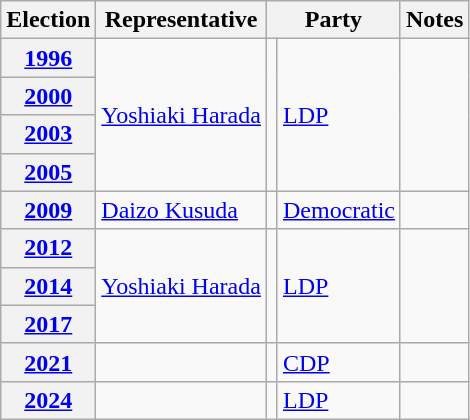<table class=wikitable>
<tr valign=bottom>
<th>Election</th>
<th>Representative</th>
<th colspan=2>Party</th>
<th>Notes</th>
</tr>
<tr>
<th><a href='#'>1996</a></th>
<td rowspan=4><a href='#'>Yoshiaki Harada</a></td>
<td rowspan=4 bgcolor=></td>
<td rowspan=4><a href='#'>LDP</a></td>
<td rowspan=4></td>
</tr>
<tr>
<th><a href='#'>2000</a></th>
</tr>
<tr>
<th><a href='#'>2003</a></th>
</tr>
<tr>
<th><a href='#'>2005</a></th>
</tr>
<tr>
<th><a href='#'>2009</a></th>
<td><a href='#'>Daizo Kusuda</a></td>
<td bgcolor=></td>
<td><a href='#'>Democratic</a></td>
<td></td>
</tr>
<tr>
<th><a href='#'>2012</a></th>
<td rowspan=3><a href='#'>Yoshiaki Harada</a></td>
<td rowspan=3 bgcolor=></td>
<td rowspan=3><a href='#'>LDP</a></td>
<td rowspan=3></td>
</tr>
<tr>
<th><a href='#'>2014</a></th>
</tr>
<tr>
<th><a href='#'>2017</a></th>
</tr>
<tr>
<th><a href='#'>2021</a></th>
<td></td>
<td bgcolor=></td>
<td><a href='#'>CDP</a></td>
<td></td>
</tr>
<tr>
<th><a href='#'>2024</a></th>
<td></td>
<td bgcolor=></td>
<td><a href='#'>LDP</a></td>
<td></td>
</tr>
</table>
